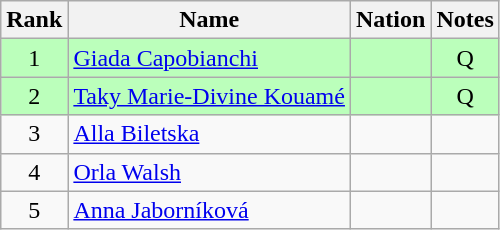<table class="wikitable sortable" style="text-align:center">
<tr>
<th>Rank</th>
<th>Name</th>
<th>Nation</th>
<th>Notes</th>
</tr>
<tr bgcolor=bbffbb>
<td>1</td>
<td align=left><a href='#'>Giada Capobianchi</a></td>
<td align=left></td>
<td>Q</td>
</tr>
<tr bgcolor=bbffbb>
<td>2</td>
<td align=left><a href='#'>Taky Marie-Divine Kouamé</a></td>
<td align=left></td>
<td>Q</td>
</tr>
<tr>
<td>3</td>
<td align=left><a href='#'>Alla Biletska</a></td>
<td align=left></td>
<td></td>
</tr>
<tr>
<td>4</td>
<td align=left><a href='#'>Orla Walsh</a></td>
<td align=left></td>
<td></td>
</tr>
<tr>
<td>5</td>
<td align=left><a href='#'>Anna Jaborníková</a></td>
<td align=left></td>
<td></td>
</tr>
</table>
